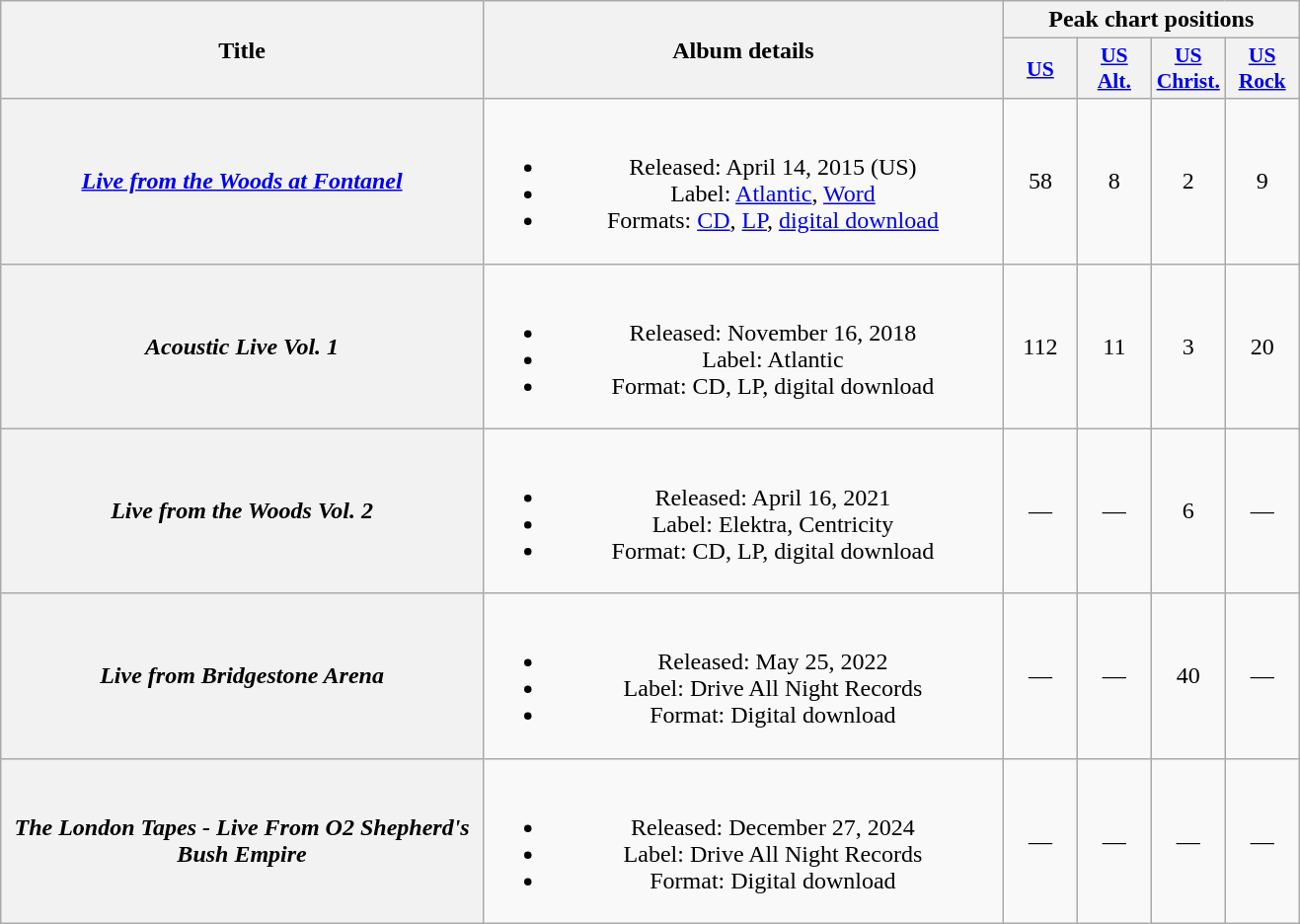<table class="wikitable plainrowheaders" style="text-align:center;">
<tr>
<th scope="col" rowspan="2" style="width:19.9em;">Title</th>
<th scope="col" rowspan="2" style="width:21.5em;">Album details</th>
<th scope="col" colspan="4">Peak chart positions</th>
</tr>
<tr>
<th scope="col" style="width:3em;font-size:90%;"><a href='#'>US</a><br></th>
<th scope="col" style="width:3em;font-size:90%;"><a href='#'>US<br>Alt.</a><br></th>
<th scope="col" style="width:3em;font-size:90%;"><a href='#'>US<br>Christ.</a></th>
<th scope="col" style="width:3em;font-size:90%;"><a href='#'>US<br>Rock</a><br></th>
</tr>
<tr>
<th scope="row"><em><a href='#'>Live from the Woods at Fontanel</a></em></th>
<td><br><ul><li>Released: April 14, 2015 <span>(US)</span></li><li>Label: <a href='#'>Atlantic</a>, <a href='#'>Word</a></li><li>Formats: <a href='#'>CD</a>, <a href='#'>LP</a>, <a href='#'>digital download</a></li></ul></td>
<td>58</td>
<td>8</td>
<td>2</td>
<td>9</td>
</tr>
<tr>
<th scope="row"><em>Acoustic Live Vol. 1</em></th>
<td><br><ul><li>Released: November 16, 2018</li><li>Label: Atlantic</li><li>Format: CD, LP, digital download</li></ul></td>
<td>112</td>
<td>11</td>
<td>3</td>
<td>20</td>
</tr>
<tr>
<th scope="row"><em>Live from the Woods Vol. 2</em></th>
<td><br><ul><li>Released: April 16, 2021</li><li>Label: Elektra, Centricity</li><li>Format: CD, LP, digital download</li></ul></td>
<td>—</td>
<td>—</td>
<td>6</td>
<td>—</td>
</tr>
<tr>
<th scope="row"><em>Live from Bridgestone Arena</em></th>
<td><br><ul><li>Released: May 25, 2022</li><li>Label: Drive All Night Records</li><li>Format: Digital download</li></ul></td>
<td>—</td>
<td>—</td>
<td>40</td>
<td>—</td>
</tr>
<tr>
<th scope="row"><em>The London Tapes - Live From O2 Shepherd's Bush Empire</em></th>
<td><br><ul><li>Released: December 27, 2024</li><li>Label: Drive All Night Records</li><li>Format: Digital download</li></ul></td>
<td>—</td>
<td>—</td>
<td>—</td>
<td>—</td>
</tr>
</table>
